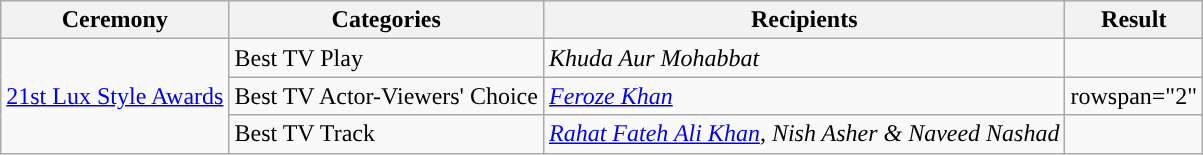<table class="wikitable style">
<tr>
<th>Ceremony</th>
<th>Categories</th>
<th>Recipients</th>
<th>Result</th>
</tr>
<tr>
<td rowspan="3"><a href='#'>21st Lux Style Awards</a></td>
<td>Best TV Play</td>
<td><em>Khuda Aur Mohabbat</em></td>
<td></td>
</tr>
<tr>
<td>Best TV Actor-Viewers' Choice</td>
<td><em><a href='#'>Feroze Khan</a></em></td>
<td>rowspan="2" </td>
</tr>
<tr>
<td>Best TV Track</td>
<td><em><a href='#'>Rahat Fateh Ali Khan</a>, Nish Asher & Naveed Nashad </em></td>
</tr>
</table>
